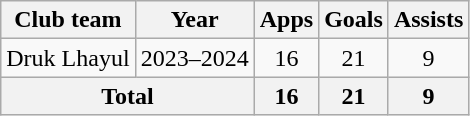<table class=wikitable style="text-align: center;">
<tr>
<th>Club team</th>
<th>Year</th>
<th>Apps</th>
<th>Goals</th>
<th>Assists</th>
</tr>
<tr>
<td rowspan=1>Druk Lhayul</td>
<td>2023–2024</td>
<td>16</td>
<td>21</td>
<td>9</td>
</tr>
<tr>
<th colspan=2>Total</th>
<th>16</th>
<th>21</th>
<th>9</th>
</tr>
</table>
